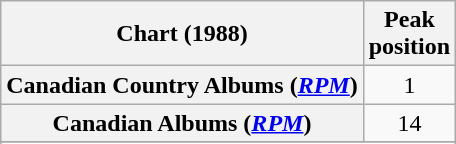<table class="wikitable sortable plainrowheaders" style="text-align:center">
<tr>
<th scope="col">Chart (1988)</th>
<th scope="col">Peak<br> position</th>
</tr>
<tr>
<th scope="row">Canadian Country Albums (<em><a href='#'>RPM</a></em>)</th>
<td>1</td>
</tr>
<tr>
<th scope="row">Canadian Albums (<em><a href='#'>RPM</a></em>)</th>
<td>14</td>
</tr>
<tr>
</tr>
<tr>
</tr>
</table>
